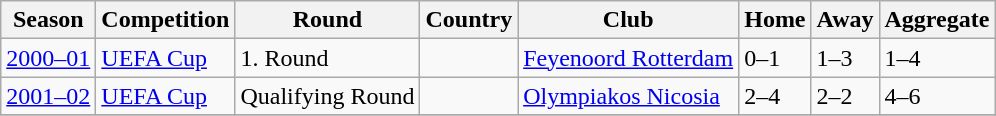<table class="wikitable">
<tr>
<th>Season</th>
<th>Competition</th>
<th>Round</th>
<th>Country</th>
<th>Club</th>
<th>Home</th>
<th>Away</th>
<th>Aggregate</th>
</tr>
<tr>
<td><a href='#'>2000–01</a></td>
<td><a href='#'>UEFA Cup</a></td>
<td>1. Round</td>
<td></td>
<td><a href='#'>Feyenoord Rotterdam</a></td>
<td>0–1</td>
<td>1–3</td>
<td>1–4</td>
</tr>
<tr>
<td><a href='#'>2001–02</a></td>
<td><a href='#'>UEFA Cup</a></td>
<td>Qualifying Round</td>
<td></td>
<td><a href='#'>Olympiakos Nicosia</a></td>
<td>2–4</td>
<td>2–2</td>
<td>4–6</td>
</tr>
<tr>
</tr>
</table>
